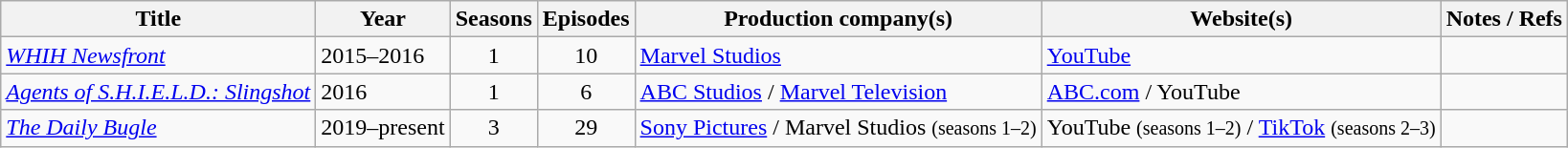<table class="wikitable plainrowheaders" style="text-align: left">
<tr>
<th>Title</th>
<th>Year</th>
<th>Seasons</th>
<th>Episodes</th>
<th>Production company(s)</th>
<th>Website(s)</th>
<th>Notes / Refs</th>
</tr>
<tr>
<td><em><a href='#'>WHIH Newsfront</a></em></td>
<td>2015–2016</td>
<td align="center">1</td>
<td align="center">10</td>
<td><a href='#'>Marvel Studios</a></td>
<td><a href='#'>YouTube</a></td>
<td></td>
</tr>
<tr>
<td><em><a href='#'>Agents of S.H.I.E.L.D.: Slingshot</a></em></td>
<td>2016</td>
<td align="center">1</td>
<td align="center">6</td>
<td><a href='#'>ABC Studios</a> / <a href='#'>Marvel Television</a></td>
<td><a href='#'>ABC.com</a> / YouTube</td>
<td></td>
</tr>
<tr>
<td><em><a href='#'>The Daily Bugle</a></em></td>
<td>2019–present</td>
<td align="center">3</td>
<td align="center">29</td>
<td><a href='#'>Sony Pictures</a> / Marvel Studios <small>(seasons 1–2)</small></td>
<td>YouTube <small>(seasons 1–2)</small> / <a href='#'>TikTok</a> <small>(seasons 2–3)</small></td>
<td></td>
</tr>
</table>
